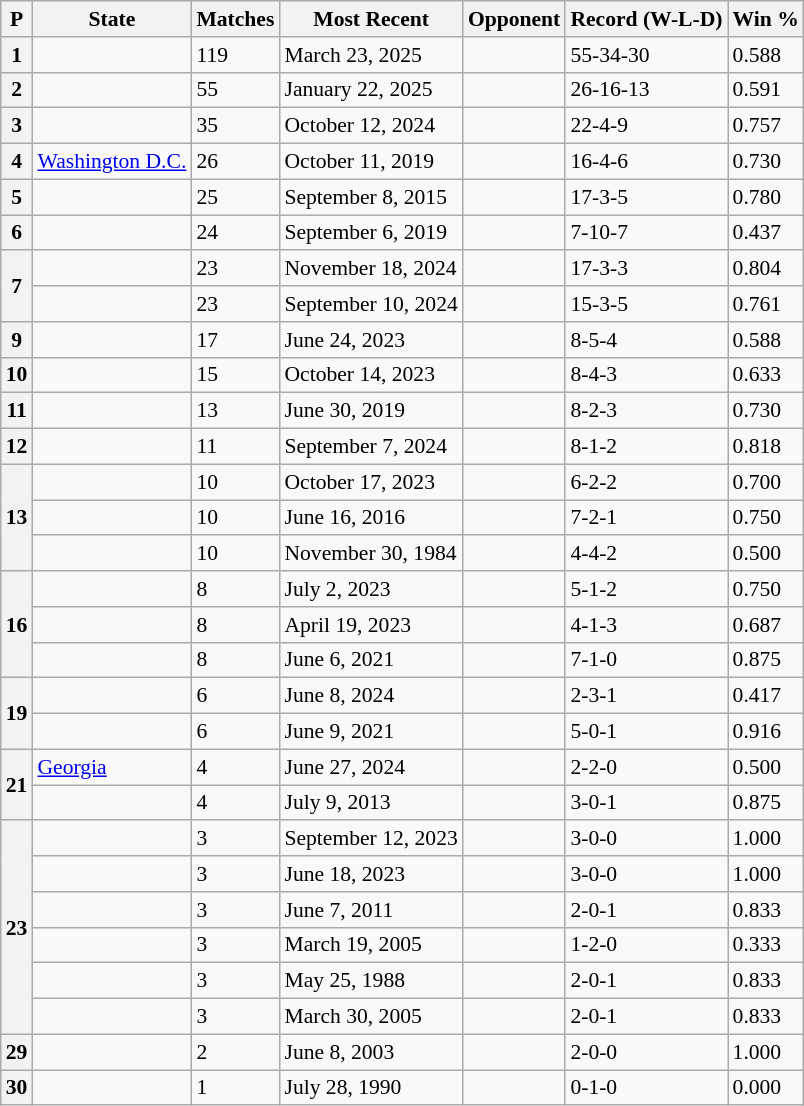<table class="wikitable sortable" style="font-size: 90%">
<tr>
<th>P</th>
<th>State</th>
<th>Matches</th>
<th>Most Recent</th>
<th>Opponent</th>
<th>Record (W-L-D)</th>
<th>Win %</th>
</tr>
<tr>
<th>1</th>
<td></td>
<td>119</td>
<td>March 23, 2025</td>
<td></td>
<td>55-34-30</td>
<td>0.588</td>
</tr>
<tr>
<th>2</th>
<td></td>
<td>55</td>
<td>January 22, 2025</td>
<td></td>
<td>26-16-13</td>
<td>0.591</td>
</tr>
<tr>
<th>3</th>
<td></td>
<td>35</td>
<td>October 12, 2024</td>
<td></td>
<td>22-4-9</td>
<td>0.757</td>
</tr>
<tr>
<th>4</th>
<td> <a href='#'>Washington D.C.</a></td>
<td>26</td>
<td>October 11, 2019</td>
<td></td>
<td>16-4-6</td>
<td>0.730</td>
</tr>
<tr>
<th>5</th>
<td></td>
<td>25</td>
<td>September 8, 2015</td>
<td></td>
<td>17-3-5</td>
<td>0.780</td>
</tr>
<tr>
<th>6</th>
<td></td>
<td>24</td>
<td>September 6, 2019</td>
<td></td>
<td>7-10-7</td>
<td>0.437</td>
</tr>
<tr>
<th rowspan="2">7</th>
<td></td>
<td>23</td>
<td>November 18, 2024</td>
<td></td>
<td>17-3-3</td>
<td>0.804</td>
</tr>
<tr>
<td></td>
<td>23</td>
<td>September 10, 2024</td>
<td></td>
<td>15-3-5</td>
<td>0.761</td>
</tr>
<tr>
<th>9</th>
<td></td>
<td>17</td>
<td>June 24, 2023</td>
<td></td>
<td>8-5-4</td>
<td>0.588</td>
</tr>
<tr>
<th>10</th>
<td></td>
<td>15</td>
<td>October 14, 2023</td>
<td></td>
<td>8-4-3</td>
<td>0.633</td>
</tr>
<tr>
<th>11</th>
<td></td>
<td>13</td>
<td>June 30, 2019</td>
<td></td>
<td>8-2-3</td>
<td>0.730</td>
</tr>
<tr>
<th>12</th>
<td></td>
<td>11</td>
<td>September 7, 2024</td>
<td></td>
<td>8-1-2</td>
<td>0.818</td>
</tr>
<tr>
<th rowspan="3">13</th>
<td></td>
<td>10</td>
<td>October 17, 2023</td>
<td></td>
<td>6-2-2</td>
<td>0.700</td>
</tr>
<tr>
<td></td>
<td>10</td>
<td>June 16, 2016</td>
<td></td>
<td>7-2-1</td>
<td>0.750</td>
</tr>
<tr>
<td></td>
<td>10</td>
<td>November 30, 1984</td>
<td></td>
<td>4-4-2</td>
<td>0.500</td>
</tr>
<tr>
<th rowspan="3">16</th>
<td></td>
<td>8</td>
<td>July 2, 2023</td>
<td></td>
<td>5-1-2</td>
<td>0.750</td>
</tr>
<tr>
<td></td>
<td>8</td>
<td>April 19, 2023</td>
<td></td>
<td>4-1-3</td>
<td>0.687</td>
</tr>
<tr>
<td></td>
<td>8</td>
<td>June 6, 2021</td>
<td></td>
<td>7-1-0</td>
<td>0.875</td>
</tr>
<tr>
<th rowspan="2">19</th>
<td></td>
<td>6</td>
<td>June 8, 2024</td>
<td></td>
<td>2-3-1</td>
<td>0.417</td>
</tr>
<tr>
<td></td>
<td>6</td>
<td>June 9, 2021</td>
<td></td>
<td>5-0-1</td>
<td>0.916</td>
</tr>
<tr>
<th rowspan="2">21</th>
<td> <a href='#'>Georgia</a></td>
<td>4</td>
<td>June 27, 2024</td>
<td></td>
<td>2-2-0</td>
<td>0.500</td>
</tr>
<tr>
<td></td>
<td>4</td>
<td>July 9, 2013</td>
<td></td>
<td>3-0-1</td>
<td>0.875</td>
</tr>
<tr>
<th rowspan="6">23</th>
<td></td>
<td>3</td>
<td>September 12, 2023</td>
<td></td>
<td>3-0-0</td>
<td>1.000</td>
</tr>
<tr>
<td></td>
<td>3</td>
<td>June 18, 2023</td>
<td></td>
<td>3-0-0</td>
<td>1.000</td>
</tr>
<tr>
<td></td>
<td>3</td>
<td>June 7, 2011</td>
<td></td>
<td>2-0-1</td>
<td>0.833</td>
</tr>
<tr>
<td></td>
<td>3</td>
<td>March 19, 2005</td>
<td></td>
<td>1-2-0</td>
<td>0.333</td>
</tr>
<tr>
<td></td>
<td>3</td>
<td>May 25, 1988</td>
<td></td>
<td>2-0-1</td>
<td>0.833</td>
</tr>
<tr>
<td></td>
<td>3</td>
<td>March 30, 2005</td>
<td></td>
<td>2-0-1</td>
<td>0.833</td>
</tr>
<tr>
<th>29</th>
<td></td>
<td>2</td>
<td>June 8, 2003</td>
<td></td>
<td>2-0-0</td>
<td>1.000</td>
</tr>
<tr>
<th>30</th>
<td></td>
<td>1</td>
<td>July 28, 1990</td>
<td></td>
<td>0-1-0</td>
<td>0.000</td>
</tr>
</table>
